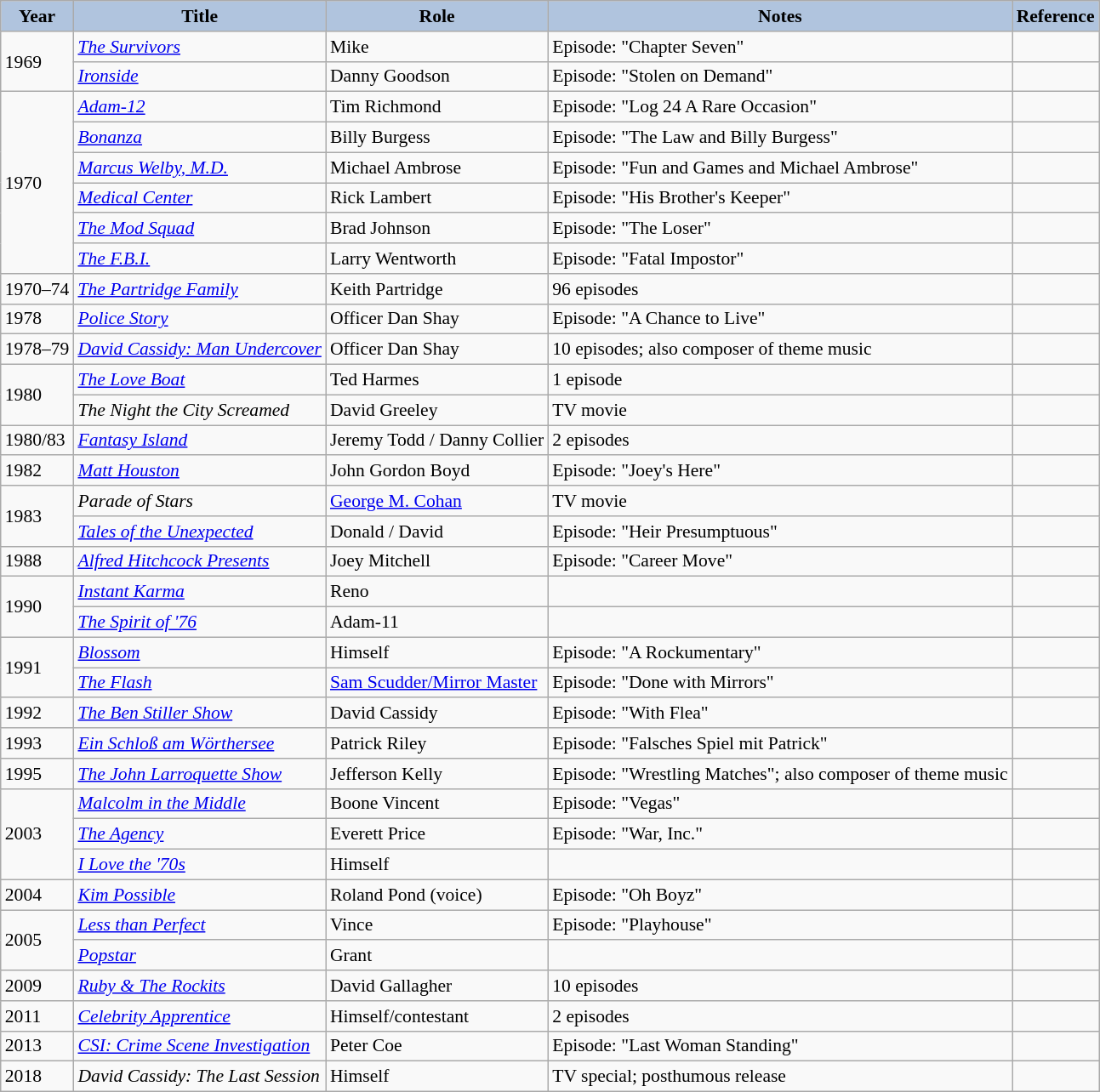<table class="wikitable" style="font-size:90%;">
<tr>
<th style="background:#B0C4DE;">Year</th>
<th style="background:#B0C4DE;">Title</th>
<th style="background:#B0C4DE;">Role</th>
<th style="background:#B0C4DE;">Notes</th>
<th style="background:#B0C4DE;">Reference</th>
</tr>
<tr>
<td rowspan="2">1969</td>
<td><em><a href='#'>The Survivors</a></em></td>
<td>Mike</td>
<td>Episode: "Chapter Seven"</td>
<td></td>
</tr>
<tr>
<td><em><a href='#'>Ironside</a></em></td>
<td>Danny Goodson</td>
<td>Episode: "Stolen on Demand"</td>
<td></td>
</tr>
<tr>
<td rowspan="6">1970</td>
<td><em><a href='#'>Adam-12</a></em></td>
<td>Tim Richmond</td>
<td>Episode: "Log 24 A Rare Occasion"</td>
<td></td>
</tr>
<tr>
<td><em><a href='#'>Bonanza</a></em></td>
<td>Billy Burgess</td>
<td>Episode: "The Law and Billy Burgess"</td>
<td></td>
</tr>
<tr>
<td><em><a href='#'>Marcus Welby, M.D.</a></em></td>
<td>Michael Ambrose</td>
<td>Episode: "Fun and Games and Michael Ambrose"</td>
<td></td>
</tr>
<tr>
<td><em><a href='#'>Medical Center</a></em></td>
<td>Rick Lambert</td>
<td>Episode: "His Brother's Keeper"</td>
<td></td>
</tr>
<tr>
<td><em><a href='#'>The Mod Squad</a></em></td>
<td>Brad Johnson</td>
<td>Episode: "The Loser"</td>
<td></td>
</tr>
<tr>
<td><em><a href='#'>The F.B.I.</a></em></td>
<td>Larry Wentworth</td>
<td>Episode: "Fatal Impostor"</td>
<td></td>
</tr>
<tr>
<td>1970–74</td>
<td><em><a href='#'>The Partridge Family</a></em></td>
<td>Keith Partridge</td>
<td>96 episodes</td>
<td></td>
</tr>
<tr>
<td>1978</td>
<td><em><a href='#'>Police Story</a></em></td>
<td>Officer Dan Shay</td>
<td>Episode: "A Chance to Live"</td>
<td></td>
</tr>
<tr>
<td>1978–79</td>
<td><em><a href='#'>David Cassidy: Man Undercover</a></em></td>
<td>Officer Dan Shay</td>
<td>10 episodes; also composer of theme music</td>
<td></td>
</tr>
<tr>
<td rowspan="2">1980</td>
<td><em><a href='#'>The Love Boat</a></em></td>
<td>Ted Harmes</td>
<td>1 episode</td>
<td></td>
</tr>
<tr>
<td><em>The Night the City Screamed</em></td>
<td>David Greeley</td>
<td>TV movie</td>
<td></td>
</tr>
<tr>
<td>1980/83</td>
<td><em><a href='#'>Fantasy Island</a></em></td>
<td>Jeremy Todd / Danny Collier</td>
<td>2 episodes</td>
<td></td>
</tr>
<tr>
<td>1982</td>
<td><em><a href='#'>Matt Houston</a></em></td>
<td>John Gordon Boyd</td>
<td>Episode: "Joey's Here"</td>
<td></td>
</tr>
<tr>
<td rowspan="2">1983</td>
<td><em>Parade of Stars</em></td>
<td><a href='#'>George M. Cohan</a></td>
<td>TV movie</td>
<td></td>
</tr>
<tr>
<td><em><a href='#'>Tales of the Unexpected</a></em></td>
<td>Donald / David</td>
<td>Episode: "Heir Presumptuous"</td>
<td></td>
</tr>
<tr>
<td>1988</td>
<td><em><a href='#'>Alfred Hitchcock Presents</a></em></td>
<td>Joey Mitchell</td>
<td>Episode: "Career Move"</td>
<td></td>
</tr>
<tr>
<td rowspan="2">1990</td>
<td><em><a href='#'>Instant Karma</a></em></td>
<td>Reno</td>
<td></td>
<td></td>
</tr>
<tr>
<td><em><a href='#'>The Spirit of '76</a></em></td>
<td>Adam-11</td>
<td></td>
<td></td>
</tr>
<tr>
<td rowspan="2">1991</td>
<td><em><a href='#'>Blossom</a></em></td>
<td>Himself</td>
<td>Episode: "A Rockumentary"</td>
<td></td>
</tr>
<tr>
<td><em><a href='#'>The Flash</a></em></td>
<td><a href='#'>Sam Scudder/Mirror Master</a></td>
<td>Episode: "Done with Mirrors"</td>
<td></td>
</tr>
<tr>
<td>1992</td>
<td><em><a href='#'>The Ben Stiller Show</a></em></td>
<td>David Cassidy</td>
<td>Episode: "With Flea"</td>
<td></td>
</tr>
<tr>
<td>1993</td>
<td><em><a href='#'>Ein Schloß am Wörthersee</a></em></td>
<td>Patrick Riley</td>
<td>Episode: "Falsches Spiel mit Patrick"</td>
<td></td>
</tr>
<tr>
<td>1995</td>
<td><em><a href='#'>The John Larroquette Show</a></em></td>
<td>Jefferson Kelly</td>
<td>Episode: "Wrestling Matches"; also composer of theme music</td>
<td></td>
</tr>
<tr>
<td rowspan="3">2003</td>
<td><em><a href='#'>Malcolm in the Middle</a></em></td>
<td>Boone Vincent</td>
<td>Episode: "Vegas"</td>
<td></td>
</tr>
<tr>
<td><em><a href='#'>The Agency</a></em></td>
<td>Everett Price</td>
<td>Episode: "War, Inc."</td>
<td></td>
</tr>
<tr>
<td><em><a href='#'>I Love the '70s</a></em></td>
<td>Himself</td>
<td></td>
<td></td>
</tr>
<tr>
<td>2004</td>
<td><em><a href='#'>Kim Possible</a></em></td>
<td>Roland Pond (voice)</td>
<td>Episode: "Oh Boyz"</td>
<td></td>
</tr>
<tr>
<td rowspan="2">2005</td>
<td><em><a href='#'>Less than Perfect</a></em></td>
<td>Vince</td>
<td>Episode: "Playhouse"</td>
<td></td>
</tr>
<tr>
<td><em><a href='#'>Popstar</a></em></td>
<td>Grant</td>
<td></td>
<td></td>
</tr>
<tr>
<td>2009</td>
<td><em><a href='#'>Ruby & The Rockits</a></em></td>
<td>David Gallagher</td>
<td>10 episodes</td>
<td></td>
</tr>
<tr>
<td>2011</td>
<td><em><a href='#'>Celebrity Apprentice</a></em></td>
<td>Himself/contestant</td>
<td>2 episodes</td>
<td></td>
</tr>
<tr>
<td>2013</td>
<td><em><a href='#'>CSI: Crime Scene Investigation</a></em></td>
<td>Peter Coe</td>
<td>Episode: "Last Woman Standing"</td>
<td></td>
</tr>
<tr>
<td>2018</td>
<td><em>David Cassidy: The Last Session</em></td>
<td>Himself</td>
<td>TV special; posthumous release</td>
<td></td>
</tr>
</table>
